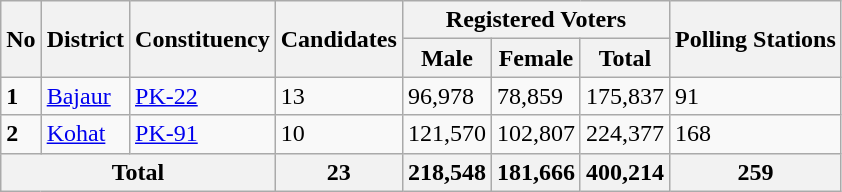<table class="wikitable">
<tr>
<th rowspan="2">No</th>
<th rowspan="2">District</th>
<th rowspan="2">Constituency</th>
<th rowspan="2">Candidates</th>
<th colspan="3">Registered Voters</th>
<th rowspan="2">Polling Stations</th>
</tr>
<tr>
<th>Male</th>
<th>Female</th>
<th>Total</th>
</tr>
<tr>
<td><strong>1</strong></td>
<td><a href='#'>Bajaur</a></td>
<td><a href='#'>PK-22</a></td>
<td>13</td>
<td>96,978</td>
<td>78,859</td>
<td>175,837</td>
<td>91</td>
</tr>
<tr>
<td><strong>2</strong></td>
<td><a href='#'>Kohat</a></td>
<td><a href='#'>PK-91</a></td>
<td>10</td>
<td>121,570</td>
<td>102,807</td>
<td>224,377</td>
<td>168</td>
</tr>
<tr>
<th colspan="3">Total</th>
<th>23</th>
<th>218,548</th>
<th>181,666</th>
<th>400,214</th>
<th>259</th>
</tr>
</table>
